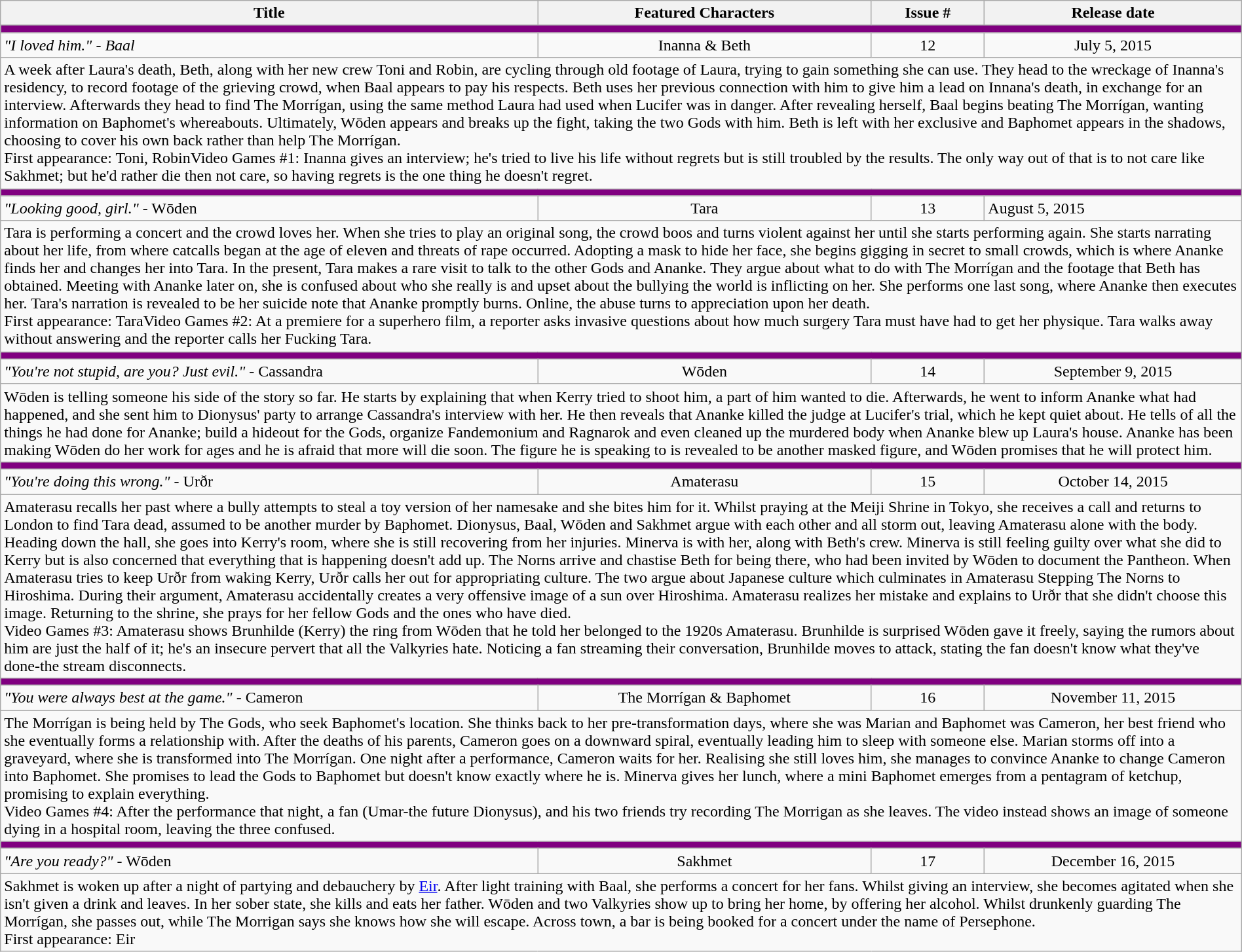<table class="wikitable" style="width:100%;">
<tr>
<th>Title</th>
<th>Featured Characters</th>
<th>Issue #</th>
<th>Release date</th>
</tr>
<tr>
<td colspan="7" style="background:purple"></td>
</tr>
<tr>
<td><em>"I loved him." - Baal</em></td>
<td style="text-align:center;">Inanna & Beth</td>
<td style="text-align:center;">12</td>
<td style="text-align:center;">July 5, 2015</td>
</tr>
<tr>
<td colspan="7">A week after Laura's death, Beth, along with her new crew Toni and Robin, are cycling through old footage of Laura, trying to gain something she can use. They head to the wreckage of Inanna's residency, to record footage of the grieving crowd, when Baal appears to pay his respects. Beth uses her previous connection with him to give him a lead on Innana's death, in exchange for an interview. Afterwards they head to find The Morrígan, using the same method Laura had used when Lucifer was in danger. After revealing herself, Baal begins beating The Morrígan, wanting information on Baphomet's whereabouts. Ultimately, Wōden appears and breaks up the fight, taking the two Gods with him. Beth is left with her exclusive and Baphomet appears in the shadows, choosing to cover his own back rather than help The Morrígan.<br>First appearance: Toni, RobinVideo Games #1: Inanna gives an interview; he's tried to live his life without regrets but is still troubled by the results. The only way out of that is to not care like Sakhmet; but he'd rather die then not care, so having regrets is the one thing he doesn't regret.</td>
</tr>
<tr>
<td colspan="7" style="background:purple"></td>
</tr>
<tr>
<td><em>"Looking good, girl."</em> - Wōden</td>
<td style="text-align:center;">Tara</td>
<td style="text-align:center;">13</td>
<td>August 5, 2015</td>
</tr>
<tr>
<td colspan="7">Tara is performing a concert and the crowd loves her. When she tries to play an original song, the crowd boos and turns violent against her until she starts performing again. She starts narrating about her life, from where catcalls began at the age of eleven and threats of rape occurred. Adopting a mask to hide her face, she begins gigging in secret to small crowds, which is where Ananke finds her and changes her into Tara. In the present, Tara makes a rare visit to talk to the other Gods and Ananke. They argue about what to do with The Morrígan and the footage that Beth has obtained. Meeting with Ananke later on, she is confused about who she really is and upset about the bullying the world is inflicting on her. She performs one last song, where Ananke then executes her. Tara's narration is revealed to be her suicide note that Ananke promptly burns. Online, the abuse turns to appreciation upon her death.<br>First appearance: TaraVideo Games #2: At a premiere for a superhero film, a reporter asks invasive questions about how much surgery Tara must have had to get her physique. Tara  walks away without answering and the reporter calls her Fucking Tara.</td>
</tr>
<tr>
<td colspan="7" style="background:purple"></td>
</tr>
<tr>
<td><em>"You're not stupid, are you? Just evil."</em> - Cassandra</td>
<td style="text-align:center;">Wōden</td>
<td style="text-align:center;">14</td>
<td style="text-align:center;">September 9, 2015</td>
</tr>
<tr>
<td colspan="7">Wōden is telling someone his side of the story so far. He starts by explaining that when Kerry tried to shoot him, a part of him wanted to die. Afterwards, he went to inform Ananke what had happened, and she sent him to Dionysus' party to arrange Cassandra's interview with her. He then reveals that Ananke killed the judge at Lucifer's trial, which he kept quiet about. He tells of all the things he had done for Ananke; build a hideout for the Gods, organize Fandemonium and Ragnarok and even cleaned up the murdered body when Ananke blew up Laura's house. Ananke has been making Wōden do her work for ages and he is afraid that more will die soon.  The figure he is speaking to is revealed to be another masked figure, and Wōden promises that he will protect him.</td>
</tr>
<tr>
<td colspan="7" style="background:purple"></td>
</tr>
<tr>
<td><em>"You're doing this wrong."</em> - Urðr</td>
<td style="text-align:center;">Amaterasu</td>
<td style="text-align:center;">15</td>
<td style="text-align:center;">October 14, 2015</td>
</tr>
<tr>
<td colspan="7">Amaterasu recalls her past where a bully attempts to steal a toy version of her namesake and she bites him for it. Whilst praying at the Meiji Shrine in Tokyo, she receives a call and returns to London to find Tara dead, assumed to be another murder by Baphomet. Dionysus, Baal, Wōden and Sakhmet argue with each other and all storm out, leaving Amaterasu alone with the body. Heading down the hall, she goes into Kerry's room, where she is still recovering from her injuries. Minerva is with her, along with Beth's crew. Minerva is still feeling guilty over what she did to Kerry but is also concerned that everything that is happening doesn't add up. The Norns arrive and chastise Beth for being there, who had been invited by Wōden to document the Pantheon. When Amaterasu tries to keep Urðr from waking Kerry, Urðr calls her out for appropriating culture. The two argue about Japanese culture which culminates in Amaterasu Stepping The Norns to Hiroshima. During their argument, Amaterasu accidentally creates a very offensive image of a sun over Hiroshima. Amaterasu realizes her mistake and explains to Urðr that she didn't choose this image. Returning to the shrine, she prays for her fellow Gods and the ones who have died.<br>Video Games #3: Amaterasu shows Brunhilde (Kerry) the ring from Wōden that he told her belonged to the 1920s Amaterasu. Brunhilde is surprised Wōden gave it freely, saying the rumors about him are just the half of it; he's an insecure pervert that all the Valkyries hate. Noticing a fan streaming their conversation, Brunhilde moves to attack, stating the fan doesn't know what they've done-the stream disconnects.</td>
</tr>
<tr>
<td colspan="7" style="background:purple"></td>
</tr>
<tr>
<td><em>"You were always best at the game."</em> - Cameron</td>
<td style="text-align:center;">The Morrígan & Baphomet</td>
<td style="text-align:center;">16</td>
<td style="text-align:center;">November 11, 2015</td>
</tr>
<tr>
<td colspan="7">The Morrígan is being held by The Gods, who seek Baphomet's location. She thinks back to her pre-transformation days, where she was Marian and Baphomet was Cameron, her best friend who she eventually forms a relationship with. After the deaths of his parents, Cameron goes on a downward spiral, eventually leading him to sleep with someone else. Marian storms off into a graveyard, where she is transformed into The Morrígan. One night after a performance, Cameron waits for her. Realising she still loves him, she manages to convince Ananke to change Cameron into Baphomet. She promises to lead the Gods to Baphomet but doesn't know exactly where he is. Minerva gives her lunch, where a mini Baphomet emerges from a pentagram of ketchup, promising to explain everything.<br>Video Games #4: After the performance that night, a fan (Umar-the future Dionysus), and his two friends try recording The Morrigan as she leaves. The video instead shows an image of someone dying in a hospital room, leaving the three confused.</td>
</tr>
<tr>
<td colspan="7" style="background:purple"></td>
</tr>
<tr>
<td><em>"Are you ready?"</em> - Wōden</td>
<td style="text-align:center;">Sakhmet</td>
<td style="text-align:center;">17</td>
<td style="text-align:center;">December 16, 2015</td>
</tr>
<tr>
<td colspan="7">Sakhmet is woken up after a night of partying and debauchery by <a href='#'>Eir</a>. After light training with Baal, she performs a concert for her fans. Whilst giving an interview, she becomes agitated when she isn't given a drink and leaves. In her sober state, she kills and eats her father. Wōden and two Valkyries show up to bring her home, by offering her alcohol. Whilst drunkenly guarding The Morrígan, she passes out, while The Morrigan says she knows how she will escape. Across town, a bar is being booked for a concert under the name of Persephone.<br>First appearance: Eir</td>
</tr>
</table>
